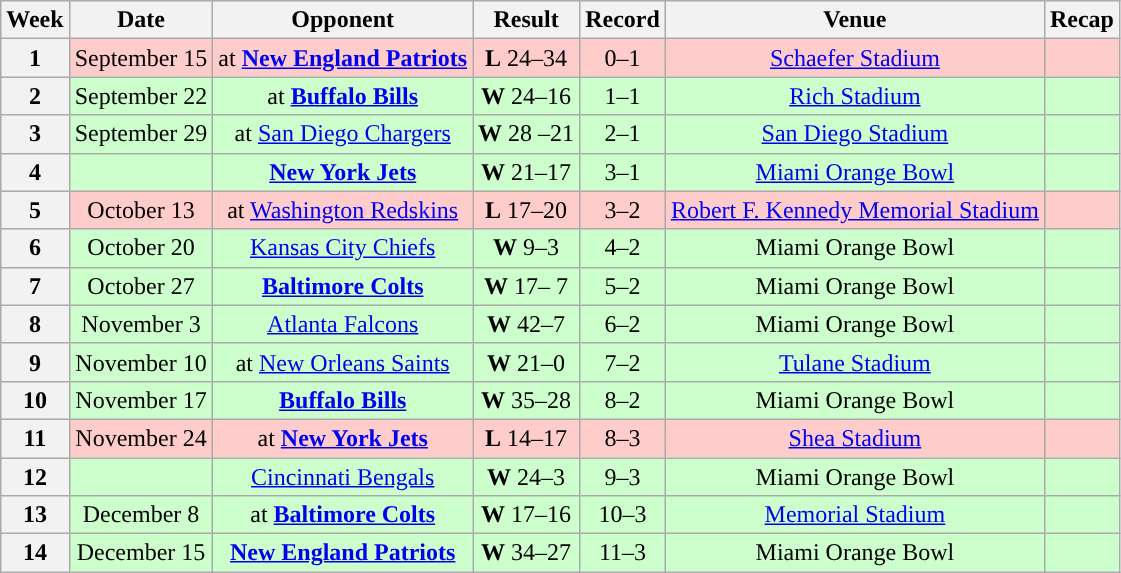<table class="wikitable" style="text-align:center">
<tr>
<th>Week</th>
<th>Date</th>
<th>Opponent</th>
<th>Result</th>
<th>Record</th>
<th>Venue</th>
<th>Recap</th>
</tr>
<tr style="text-align:center; background:#fcc;">
<th>1</th>
<td>September 15</td>
<td>at <strong><a href='#'>New England Patriots</a></strong></td>
<td><strong>L</strong> 24–34</td>
<td>0–1</td>
<td><a href='#'>Schaefer Stadium</a></td>
<td></td>
</tr>
<tr style="text-align:center; background:#cfc;">
<th>2</th>
<td>September 22</td>
<td>at <strong><a href='#'>Buffalo Bills</a></strong></td>
<td><strong>W</strong> 24–16</td>
<td>1–1</td>
<td><a href='#'>Rich Stadium</a></td>
<td></td>
</tr>
<tr style="text-align:center; background:#cfc;">
<th>3</th>
<td>September 29</td>
<td>at <a href='#'>San Diego Chargers</a></td>
<td><strong>W</strong> 28 –21</td>
<td>2–1</td>
<td><a href='#'>San Diego Stadium</a></td>
<td></td>
</tr>
<tr style="text-align:center; background:#cfc;">
<th>4</th>
<td></td>
<td><strong><a href='#'>New York Jets</a></strong></td>
<td><strong>W</strong> 21–17</td>
<td>3–1</td>
<td><a href='#'>Miami Orange Bowl</a></td>
<td></td>
</tr>
<tr style="text-align:center; background:#fcc;">
<th>5</th>
<td>October 13</td>
<td>at <a href='#'>Washington Redskins</a></td>
<td><strong>L</strong> 17–20</td>
<td>3–2</td>
<td><a href='#'>Robert F. Kennedy Memorial Stadium</a></td>
<td></td>
</tr>
<tr style="text-align:center; background:#cfc;">
<th>6</th>
<td>October 20</td>
<td><a href='#'>Kansas City Chiefs</a></td>
<td><strong>W</strong> 9–3</td>
<td>4–2</td>
<td>Miami Orange Bowl</td>
<td></td>
</tr>
<tr style="text-align:center; background:#cfc;">
<th>7</th>
<td>October 27</td>
<td><strong><a href='#'>Baltimore Colts</a></strong></td>
<td><strong>W</strong> 17– 7</td>
<td>5–2</td>
<td>Miami Orange Bowl</td>
<td></td>
</tr>
<tr style="text-align:center; background:#cfc;">
<th>8</th>
<td>November 3</td>
<td><a href='#'>Atlanta Falcons</a></td>
<td><strong>W</strong> 42–7</td>
<td>6–2</td>
<td>Miami Orange Bowl</td>
<td></td>
</tr>
<tr style="text-align:center; background:#cfc;">
<th>9</th>
<td>November 10</td>
<td>at <a href='#'>New Orleans Saints</a></td>
<td><strong>W</strong> 21–0</td>
<td>7–2</td>
<td><a href='#'>Tulane Stadium</a></td>
<td></td>
</tr>
<tr style="text-align:center; background:#cfc;">
<th>10</th>
<td>November 17</td>
<td><strong><a href='#'>Buffalo Bills</a></strong></td>
<td><strong>W</strong> 35–28</td>
<td>8–2</td>
<td>Miami Orange Bowl</td>
<td></td>
</tr>
<tr style="text-align:center; background:#fcc;">
<th>11</th>
<td>November 24</td>
<td>at <strong><a href='#'>New York Jets</a></strong></td>
<td><strong>L</strong> 14–17</td>
<td>8–3</td>
<td><a href='#'>Shea Stadium</a></td>
<td></td>
</tr>
<tr style="text-align:center; background:#cfc;">
<th>12</th>
<td></td>
<td><a href='#'>Cincinnati Bengals</a></td>
<td><strong>W</strong> 24–3</td>
<td>9–3</td>
<td>Miami Orange Bowl</td>
<td></td>
</tr>
<tr style="text-align:center; background:#cfc;">
<th>13</th>
<td>December 8</td>
<td>at <strong><a href='#'>Baltimore Colts</a></strong></td>
<td><strong>W</strong> 17–16</td>
<td>10–3</td>
<td><a href='#'>Memorial Stadium</a></td>
<td></td>
</tr>
<tr style="text-align:center; background:#cfc;">
<th>14</th>
<td>December 15</td>
<td><strong><a href='#'>New England Patriots</a></strong></td>
<td><strong>W</strong> 34–27</td>
<td>11–3</td>
<td>Miami Orange Bowl</td>
<td></td>
</tr>
</table>
